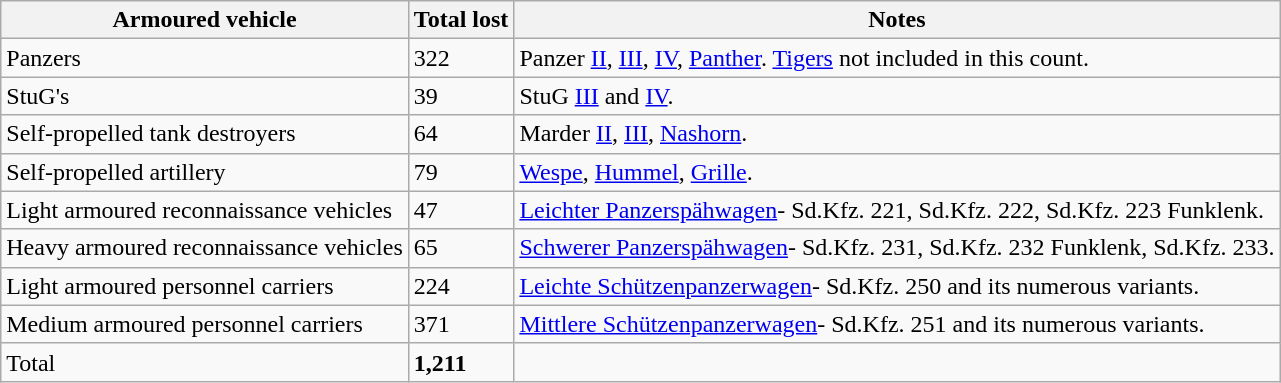<table class="wikitable">
<tr>
<th>Armoured vehicle</th>
<th>Total lost</th>
<th>Notes</th>
</tr>
<tr>
<td>Panzers</td>
<td>322</td>
<td>Panzer <a href='#'>II</a>, <a href='#'>III</a>, <a href='#'>IV</a>, <a href='#'>Panther</a>. <a href='#'>Tigers</a> not included in this count.</td>
</tr>
<tr>
<td>StuG's</td>
<td>39</td>
<td>StuG <a href='#'>III</a> and <a href='#'>IV</a>.</td>
</tr>
<tr>
<td>Self-propelled tank destroyers</td>
<td>64</td>
<td>Marder <a href='#'>II</a>, <a href='#'>III</a>, <a href='#'>Nashorn</a>.</td>
</tr>
<tr>
<td>Self-propelled artillery</td>
<td>79</td>
<td><a href='#'>Wespe</a>, <a href='#'>Hummel</a>, <a href='#'>Grille</a>.</td>
</tr>
<tr>
<td>Light armoured reconnaissance vehicles</td>
<td>47</td>
<td><a href='#'>Leichter Panzerspähwagen</a>- Sd.Kfz. 221, Sd.Kfz. 222, Sd.Kfz. 223 Funklenk.</td>
</tr>
<tr>
<td>Heavy armoured reconnaissance vehicles</td>
<td>65</td>
<td><a href='#'>Schwerer Panzerspähwagen</a>- Sd.Kfz. 231, Sd.Kfz. 232 Funklenk, Sd.Kfz. 233.</td>
</tr>
<tr>
<td>Light armoured personnel carriers</td>
<td>224</td>
<td><a href='#'>Leichte Schützenpanzerwagen</a>- Sd.Kfz. 250 and its numerous variants.</td>
</tr>
<tr>
<td>Medium armoured personnel carriers</td>
<td>371</td>
<td><a href='#'>Mittlere Schützenpanzerwagen</a>- Sd.Kfz. 251 and its numerous variants.</td>
</tr>
<tr>
<td>Total</td>
<td><strong>1,211</strong></td>
<td></td>
</tr>
</table>
